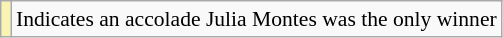<table class="wikitable" style="font-size:90%;">
<tr>
<td style="background-color:#faf4b2"></td>
<td>Indicates an accolade Julia Montes was the only winner</td>
</tr>
</table>
